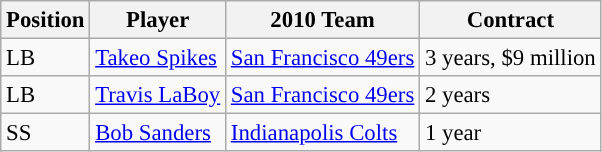<table class="wikitable" style="font-size: 95%; text-align: left">
<tr>
<th>Position</th>
<th>Player</th>
<th>2010 Team</th>
<th>Contract</th>
</tr>
<tr>
<td>LB</td>
<td><a href='#'>Takeo Spikes</a></td>
<td><a href='#'>San Francisco 49ers</a></td>
<td>3 years, $9 million</td>
</tr>
<tr>
<td>LB</td>
<td><a href='#'>Travis LaBoy</a></td>
<td><a href='#'>San Francisco 49ers</a></td>
<td>2 years</td>
</tr>
<tr>
<td>SS</td>
<td><a href='#'>Bob Sanders</a></td>
<td><a href='#'>Indianapolis Colts</a></td>
<td>1 year</td>
</tr>
</table>
